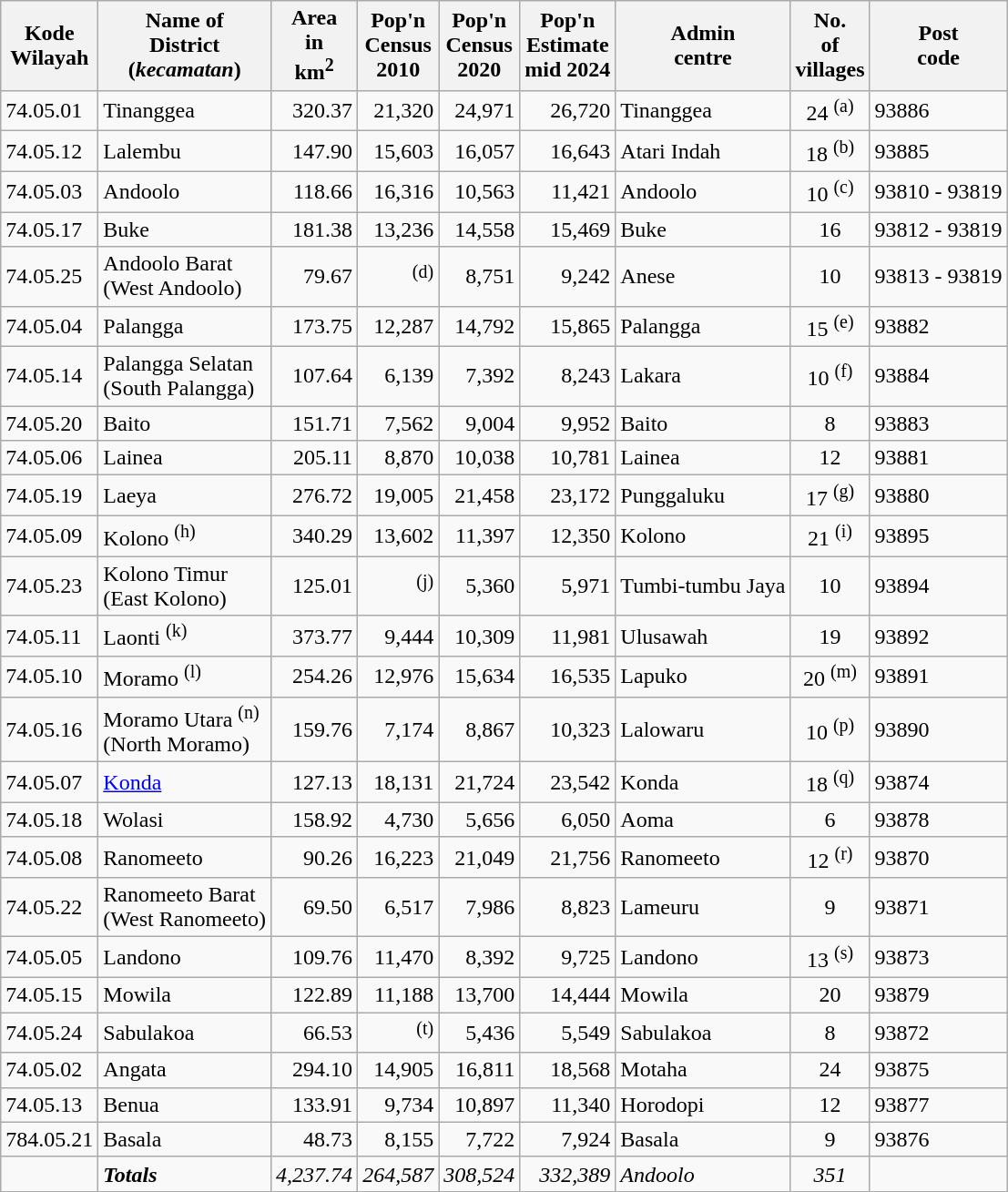<table class="sortable wikitable">
<tr>
<th>Kode <br>Wilayah</th>
<th>Name of<br>District<br>(<em>kecamatan</em>)</th>
<th>Area <br> in <br>km<sup>2</sup></th>
<th>Pop'n<br>Census<br>2010</th>
<th>Pop'n<br>Census<br>2020</th>
<th>Pop'n<br>Estimate<br>mid 2024</th>
<th>Admin<br>centre</th>
<th>No.<br>of<br>villages</th>
<th>Post<br>code</th>
</tr>
<tr>
<td>74.05.01</td>
<td>Tinanggea</td>
<td align="right">320.37</td>
<td align="right">21,320</td>
<td align="right">24,971</td>
<td align="right">26,720</td>
<td>Tinanggea</td>
<td align="center">24 <sup>(a)</sup></td>
<td>93886</td>
</tr>
<tr>
<td>74.05.12</td>
<td>Lalembu</td>
<td align="right">147.90</td>
<td align="right">15,603</td>
<td align="right">16,057</td>
<td align="right">16,643</td>
<td>Atari Indah</td>
<td align="center">18 <sup>(b)</sup></td>
<td>93885</td>
</tr>
<tr>
<td>74.05.03</td>
<td>Andoolo</td>
<td align="right">118.66</td>
<td align="right">16,316</td>
<td align="right">10,563</td>
<td align="right">11,421</td>
<td>Andoolo</td>
<td align="center">10 <sup>(c)</sup></td>
<td>93810 - 93819</td>
</tr>
<tr>
<td>74.05.17</td>
<td>Buke</td>
<td align="right">181.38</td>
<td align="right">13,236</td>
<td align="right">14,558</td>
<td align="right">15,469</td>
<td>Buke</td>
<td align="center">16</td>
<td>93812 - 93819</td>
</tr>
<tr>
<td>74.05.25</td>
<td>Andoolo Barat <br>(West Andoolo)</td>
<td align="right">79.67</td>
<td align="right"><sup>(d)</sup></td>
<td align="right">8,751</td>
<td align="right">9,242</td>
<td>Anese</td>
<td align="center">10</td>
<td>93813 - 93819</td>
</tr>
<tr>
<td>74.05.04</td>
<td>Palangga</td>
<td align="right">173.75</td>
<td align="right">12,287</td>
<td align="right">14,792</td>
<td align="right">15,865</td>
<td>Palangga</td>
<td align="center">15 <sup>(e)</sup></td>
<td>93882</td>
</tr>
<tr>
<td>74.05.14</td>
<td>Palangga Selatan <br> (South Palangga)</td>
<td align="right">107.64</td>
<td align="right">6,139</td>
<td align="right">7,392</td>
<td align="right">8,243</td>
<td>Lakara</td>
<td align="center">10 <sup>(f)</sup></td>
<td>93884</td>
</tr>
<tr>
<td>74.05.20</td>
<td>Baito</td>
<td align="right">151.71</td>
<td align="right">7,562</td>
<td align="right">9,004</td>
<td align="right">9,952</td>
<td>Baito</td>
<td align="center">8</td>
<td>93883</td>
</tr>
<tr>
<td>74.05.06</td>
<td>Lainea</td>
<td align="right">205.11</td>
<td align="right">8,870</td>
<td align="right">10,038</td>
<td align="right">10,781</td>
<td>Lainea</td>
<td align="center">12</td>
<td>93881</td>
</tr>
<tr>
<td>74.05.19</td>
<td>Laeya</td>
<td align="right">276.72</td>
<td align="right">19,005</td>
<td align="right">21,458</td>
<td align="right">23,172</td>
<td>Punggaluku</td>
<td align="center">17 <sup>(g)</sup></td>
<td>93880</td>
</tr>
<tr>
<td>74.05.09</td>
<td>Kolono <sup>(h)</sup></td>
<td align="right">340.29</td>
<td align="right">13,602</td>
<td align="right">11,397</td>
<td align="right">12,350</td>
<td>Kolono</td>
<td align="center">21 <sup>(i)</sup></td>
<td>93895</td>
</tr>
<tr>
<td>74.05.23</td>
<td>Kolono Timur <br>(East Kolono)</td>
<td align="right">125.01</td>
<td align="right"><sup>(j)</sup></td>
<td align="right">5,360</td>
<td align="right">5,971</td>
<td>Tumbi-tumbu Jaya</td>
<td align="center">10</td>
<td>93894</td>
</tr>
<tr>
<td>74.05.11</td>
<td>Laonti <sup>(k)</sup></td>
<td align="right">373.77</td>
<td align="right">9,444</td>
<td align="right">10,309</td>
<td align="right">11,981</td>
<td>Ulusawah</td>
<td align="center">19</td>
<td>93892</td>
</tr>
<tr>
<td>74.05.10</td>
<td>Moramo <sup>(l)</sup></td>
<td align="right">254.26</td>
<td align="right">12,976</td>
<td align="right">15,634</td>
<td align="right">16,535</td>
<td>Lapuko</td>
<td align="center">20 <sup>(m)</sup></td>
<td>93891</td>
</tr>
<tr>
<td>74.05.16</td>
<td>Moramo Utara <sup>(n)</sup> <br>(North Moramo)</td>
<td align="right">159.76</td>
<td align="right">7,174</td>
<td align="right">8,867</td>
<td align="right">10,323</td>
<td>Lalowaru</td>
<td align="center">10 <sup>(p)</sup></td>
<td>93890</td>
</tr>
<tr>
<td>74.05.07</td>
<td><a href='#'>Konda</a></td>
<td align="right">127.13</td>
<td align="right">18,131</td>
<td align="right">21,724</td>
<td align="right">23,542</td>
<td>Konda</td>
<td align="center">18 <sup>(q)</sup></td>
<td>93874</td>
</tr>
<tr>
<td>74.05.18</td>
<td>Wolasi</td>
<td align="right">158.92</td>
<td align="right">4,730</td>
<td align="right">5,656</td>
<td align="right">6,050</td>
<td>Aoma</td>
<td align="center">6</td>
<td>93878</td>
</tr>
<tr>
<td>74.05.08</td>
<td>Ranomeeto</td>
<td align="right">90.26</td>
<td align="right">16,223</td>
<td align="right">21,049</td>
<td align="right">21,756</td>
<td>Ranomeeto</td>
<td align="center">12 <sup>(r)</sup></td>
<td>93870</td>
</tr>
<tr>
<td>74.05.22</td>
<td>Ranomeeto Barat <br>(West Ranomeeto)</td>
<td align="right">69.50</td>
<td align="right">6,517</td>
<td align="right">7,986</td>
<td align="right">8,823</td>
<td>Lameuru</td>
<td align="center">9</td>
<td>93871</td>
</tr>
<tr>
<td>74.05.05</td>
<td>Landono</td>
<td align="right">109.76</td>
<td align="right">11,470</td>
<td align="right">8,392</td>
<td align="right">9,725</td>
<td>Landono</td>
<td align="center">13 <sup>(s)</sup></td>
<td>93873</td>
</tr>
<tr>
<td>74.05.15</td>
<td>Mowila</td>
<td align="right">122.89</td>
<td align="right">11,188</td>
<td align="right">13,700</td>
<td align="right">14,444</td>
<td>Mowila</td>
<td align="center">20</td>
<td>93879</td>
</tr>
<tr>
<td>74.05.24</td>
<td>Sabulakoa</td>
<td align="right">66.53</td>
<td align="right"><sup>(t)</sup></td>
<td align="right">5,436</td>
<td align="right">5,549</td>
<td>Sabulakoa</td>
<td align="center">8</td>
<td>93872</td>
</tr>
<tr>
<td>74.05.02</td>
<td>Angata</td>
<td align="right">294.10</td>
<td align="right">14,905</td>
<td align="right">16,811</td>
<td align="right">18,568</td>
<td>Motaha</td>
<td align="center">24</td>
<td>93875</td>
</tr>
<tr>
<td>74.05.13</td>
<td>Benua</td>
<td align="right">133.91</td>
<td align="right">9,734</td>
<td align="right">10,897</td>
<td align="right">11,340</td>
<td>Horodopi</td>
<td align="center">12</td>
<td>93877</td>
</tr>
<tr>
<td>784.05.21</td>
<td>Basala</td>
<td align="right">48.73</td>
<td align="right">8,155</td>
<td align="right">7,722</td>
<td align="right">7,924</td>
<td>Basala</td>
<td align="center">9</td>
<td>93876</td>
</tr>
<tr>
<td></td>
<td><strong><em>Totals</em></strong></td>
<td align="right"><em>4,237.74</em></td>
<td align="right"><em>264,587</em></td>
<td align="right"><em>308,524</em></td>
<td align="right"><em>332,389</em></td>
<td><em>Andoolo</em></td>
<td align="center"><em>351</em></td>
<td></td>
</tr>
</table>
